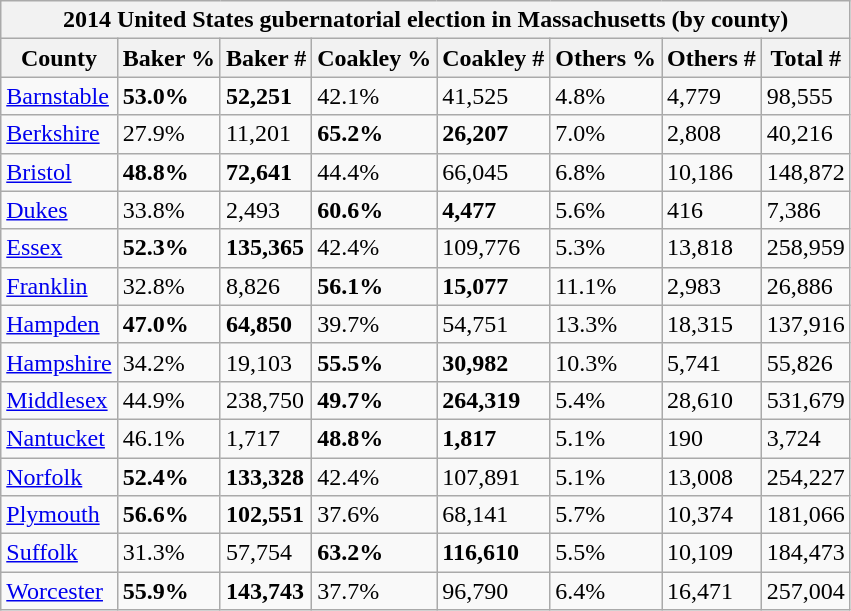<table class="wikitable sortable">
<tr>
<th colspan="8">2014 United States gubernatorial election in Massachusetts (by county)</th>
</tr>
<tr>
<th>County</th>
<th>Baker %</th>
<th>Baker #</th>
<th>Coakley %</th>
<th>Coakley #</th>
<th>Others %</th>
<th>Others #</th>
<th>Total #</th>
</tr>
<tr>
<td><a href='#'>Barnstable</a></td>
<td><strong>53.0%</strong></td>
<td><strong>52,251</strong></td>
<td>42.1%</td>
<td>41,525</td>
<td>4.8%</td>
<td>4,779</td>
<td>98,555</td>
</tr>
<tr>
<td><a href='#'>Berkshire</a></td>
<td>27.9%</td>
<td>11,201</td>
<td><strong>65.2%</strong></td>
<td><strong>26,207</strong></td>
<td>7.0%</td>
<td>2,808</td>
<td>40,216</td>
</tr>
<tr>
<td><a href='#'>Bristol</a></td>
<td><strong>48.8%</strong></td>
<td><strong>72,641</strong></td>
<td>44.4%</td>
<td>66,045</td>
<td>6.8%</td>
<td>10,186</td>
<td>148,872</td>
</tr>
<tr>
<td><a href='#'>Dukes</a></td>
<td>33.8%</td>
<td>2,493</td>
<td><strong>60.6%</strong></td>
<td><strong>4,477</strong></td>
<td>5.6%</td>
<td>416</td>
<td>7,386</td>
</tr>
<tr>
<td><a href='#'>Essex</a></td>
<td><strong>52.3%</strong></td>
<td><strong>135,365</strong></td>
<td>42.4%</td>
<td>109,776</td>
<td>5.3%</td>
<td>13,818</td>
<td>258,959</td>
</tr>
<tr>
<td><a href='#'>Franklin</a></td>
<td>32.8%</td>
<td>8,826</td>
<td><strong>56.1%</strong></td>
<td><strong>15,077</strong></td>
<td>11.1%</td>
<td>2,983</td>
<td>26,886</td>
</tr>
<tr>
<td><a href='#'>Hampden</a></td>
<td><strong>47.0%</strong></td>
<td><strong>64,850</strong></td>
<td>39.7%</td>
<td>54,751</td>
<td>13.3%</td>
<td>18,315</td>
<td>137,916</td>
</tr>
<tr>
<td><a href='#'>Hampshire</a></td>
<td>34.2%</td>
<td>19,103</td>
<td><strong>55.5%</strong></td>
<td><strong>30,982</strong></td>
<td>10.3%</td>
<td>5,741</td>
<td>55,826</td>
</tr>
<tr>
<td><a href='#'>Middlesex</a></td>
<td>44.9%</td>
<td>238,750</td>
<td><strong>49.7%</strong></td>
<td><strong>264,319</strong></td>
<td>5.4%</td>
<td>28,610</td>
<td>531,679</td>
</tr>
<tr>
<td><a href='#'>Nantucket</a></td>
<td>46.1%</td>
<td>1,717</td>
<td><strong>48.8%</strong></td>
<td><strong>1,817</strong></td>
<td>5.1%</td>
<td>190</td>
<td>3,724</td>
</tr>
<tr>
<td><a href='#'>Norfolk</a></td>
<td><strong>52.4%</strong></td>
<td><strong>133,328</strong></td>
<td>42.4%</td>
<td>107,891</td>
<td>5.1%</td>
<td>13,008</td>
<td>254,227</td>
</tr>
<tr>
<td><a href='#'>Plymouth</a></td>
<td><strong>56.6%</strong></td>
<td><strong>102,551</strong></td>
<td>37.6%</td>
<td>68,141</td>
<td>5.7%</td>
<td>10,374</td>
<td>181,066</td>
</tr>
<tr>
<td><a href='#'>Suffolk</a></td>
<td>31.3%</td>
<td>57,754</td>
<td><strong>63.2%</strong></td>
<td><strong>116,610</strong></td>
<td>5.5%</td>
<td>10,109</td>
<td>184,473</td>
</tr>
<tr>
<td><a href='#'>Worcester</a></td>
<td><strong>55.9%</strong></td>
<td><strong>143,743</strong></td>
<td>37.7%</td>
<td>96,790</td>
<td>6.4%</td>
<td>16,471</td>
<td>257,004</td>
</tr>
</table>
